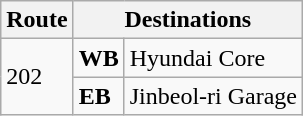<table class="wikitable">
<tr>
<th>Route</th>
<th colspan="2">Destinations</th>
</tr>
<tr>
<td rowspan=2><span> 202 </span></td>
<td><strong>WB</strong></td>
<td>Hyundai Core</td>
</tr>
<tr>
<td><strong>EB</strong></td>
<td>Jinbeol-ri Garage</td>
</tr>
</table>
